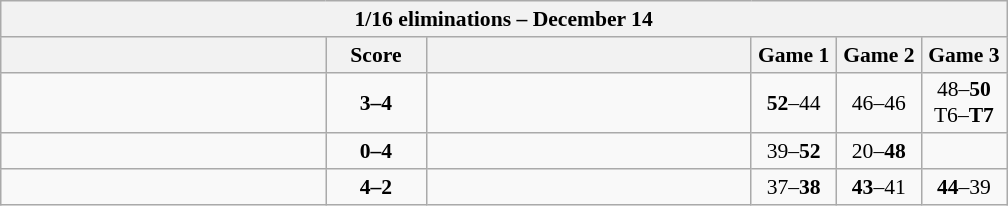<table class="wikitable" style="text-align: center; font-size:90% ">
<tr>
<th colspan=8>1/16 eliminations – December 14</th>
</tr>
<tr>
<th align="right" width="210"></th>
<th width="60">Score</th>
<th align="left" width="210"></th>
<th width="50">Game 1</th>
<th width="50">Game 2</th>
<th width="50">Game 3</th>
</tr>
<tr>
<td align=left></td>
<td align=center><strong>3–4</strong></td>
<td align=left><strong></strong></td>
<td><strong>52</strong>–44</td>
<td>46–46</td>
<td>48–<strong>50</strong><br>T6–<strong>T7</strong></td>
</tr>
<tr>
<td align=left></td>
<td align=center><strong>0–4</strong></td>
<td align=left><strong></strong></td>
<td>39–<strong>52</strong></td>
<td>20–<strong>48</strong></td>
<td></td>
</tr>
<tr>
<td align=left><strong></strong></td>
<td align=center><strong>4–2</strong></td>
<td align=left></td>
<td>37–<strong>38</strong></td>
<td><strong>43</strong>–41</td>
<td><strong>44</strong>–39</td>
</tr>
</table>
